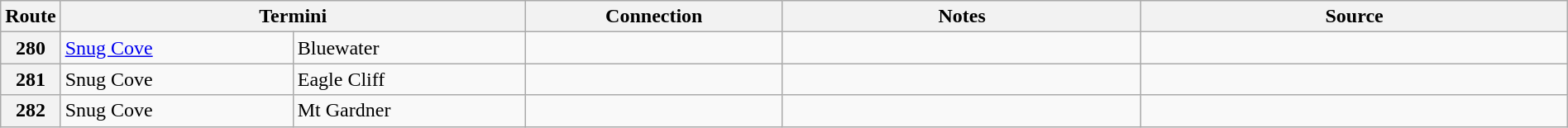<table class="wikitable" style="width: 100%">
<tr>
<th width="40">Route</th>
<th colspan=2>Termini</th>
<th width="200">Connection</th>
<th>Notes</th>
<th>Source</th>
</tr>
<tr>
<th>280</th>
<td width="180"><a href='#'>Snug Cove</a></td>
<td width="180">Bluewater<br></td>
<td></td>
<td></td>
<td style="text-align: center;"></td>
</tr>
<tr>
<th>281</th>
<td>Snug Cove</td>
<td>Eagle Cliff<br></td>
<td></td>
<td></td>
<td style="text-align: center;"></td>
</tr>
<tr>
<th>282</th>
<td>Snug Cove</td>
<td>Mt Gardner<br></td>
<td></td>
<td></td>
<td style="text-align: center;"></td>
</tr>
</table>
